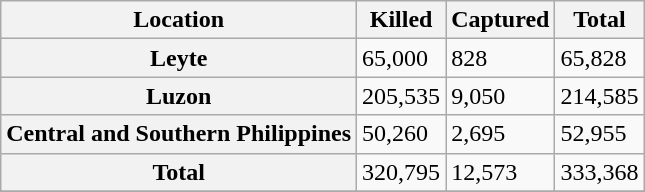<table class="wikitable">
<tr>
<th>Location</th>
<th>Killed</th>
<th>Captured</th>
<th>Total</th>
</tr>
<tr>
<th>Leyte</th>
<td>65,000</td>
<td>828</td>
<td>65,828</td>
</tr>
<tr>
<th>Luzon</th>
<td>205,535</td>
<td>9,050</td>
<td>214,585</td>
</tr>
<tr>
<th>Central and Southern Philippines</th>
<td>50,260</td>
<td>2,695</td>
<td>52,955</td>
</tr>
<tr>
<th>Total</th>
<td>320,795</td>
<td>12,573</td>
<td>333,368</td>
</tr>
<tr>
</tr>
</table>
